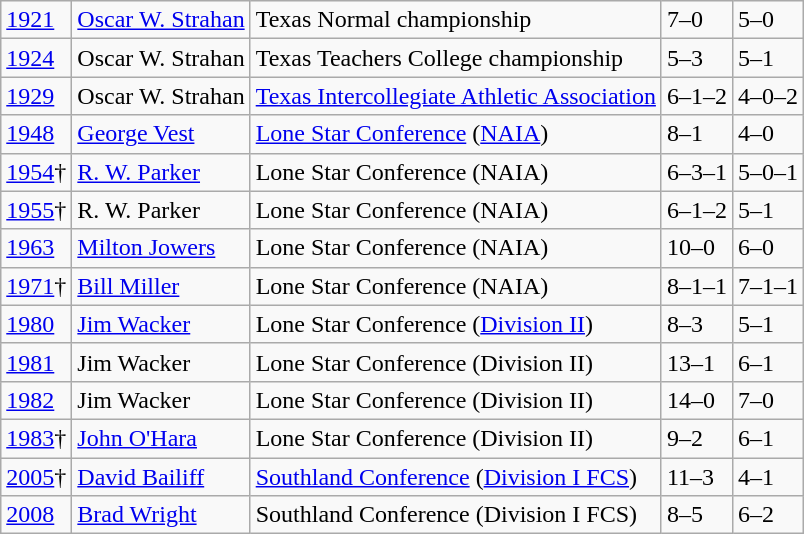<table class="wikitable">
<tr>
<td><a href='#'>1921</a></td>
<td><a href='#'>Oscar W. Strahan</a></td>
<td>Texas Normal championship</td>
<td>7–0</td>
<td>5–0</td>
</tr>
<tr>
<td><a href='#'>1924</a></td>
<td>Oscar W. Strahan</td>
<td>Texas Teachers College championship</td>
<td>5–3</td>
<td>5–1</td>
</tr>
<tr>
<td><a href='#'>1929</a></td>
<td>Oscar W. Strahan</td>
<td><a href='#'>Texas Intercollegiate Athletic Association</a></td>
<td>6–1–2</td>
<td>4–0–2</td>
</tr>
<tr>
<td><a href='#'>1948</a></td>
<td><a href='#'>George Vest</a></td>
<td><a href='#'>Lone Star Conference</a> (<a href='#'>NAIA</a>)</td>
<td>8–1</td>
<td>4–0</td>
</tr>
<tr>
<td><a href='#'>1954</a>†</td>
<td><a href='#'>R. W. Parker</a></td>
<td>Lone Star Conference (NAIA)</td>
<td>6–3–1</td>
<td>5–0–1</td>
</tr>
<tr>
<td><a href='#'>1955</a>†</td>
<td>R. W. Parker</td>
<td>Lone Star Conference (NAIA)</td>
<td>6–1–2</td>
<td>5–1</td>
</tr>
<tr>
<td><a href='#'>1963</a></td>
<td><a href='#'>Milton Jowers</a></td>
<td>Lone Star Conference (NAIA)</td>
<td>10–0</td>
<td>6–0</td>
</tr>
<tr>
<td><a href='#'>1971</a>†</td>
<td><a href='#'>Bill Miller</a></td>
<td>Lone Star Conference (NAIA)</td>
<td>8–1–1</td>
<td>7–1–1</td>
</tr>
<tr>
<td><a href='#'>1980</a></td>
<td><a href='#'>Jim Wacker</a></td>
<td>Lone Star Conference (<a href='#'>Division II</a>)</td>
<td>8–3</td>
<td>5–1</td>
</tr>
<tr>
<td><a href='#'>1981</a></td>
<td>Jim Wacker</td>
<td>Lone Star Conference (Division II)</td>
<td>13–1</td>
<td>6–1</td>
</tr>
<tr>
<td><a href='#'>1982</a></td>
<td>Jim Wacker</td>
<td>Lone Star Conference (Division II)</td>
<td>14–0</td>
<td>7–0</td>
</tr>
<tr>
<td><a href='#'>1983</a>†</td>
<td><a href='#'>John O'Hara</a></td>
<td>Lone Star Conference (Division II)</td>
<td>9–2</td>
<td>6–1</td>
</tr>
<tr>
<td><a href='#'>2005</a>†</td>
<td><a href='#'>David Bailiff</a></td>
<td><a href='#'>Southland Conference</a> (<a href='#'>Division I FCS</a>)</td>
<td>11–3</td>
<td>4–1</td>
</tr>
<tr>
<td><a href='#'>2008</a></td>
<td><a href='#'>Brad Wright</a></td>
<td>Southland Conference (Division I FCS)</td>
<td>8–5</td>
<td>6–2</td>
</tr>
</table>
